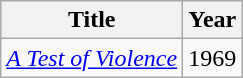<table class="wikitable" border="1">
<tr>
<th>Title</th>
<th>Year</th>
</tr>
<tr>
<td><em><a href='#'>A Test of Violence</a></em></td>
<td>1969</td>
</tr>
</table>
